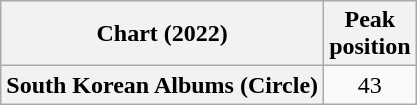<table class="wikitable plainrowheaders" style="text-align:center">
<tr>
<th scope="col">Chart (2022)</th>
<th scope="col">Peak<br>position</th>
</tr>
<tr>
<th scope="row">South Korean Albums (Circle)</th>
<td>43</td>
</tr>
</table>
